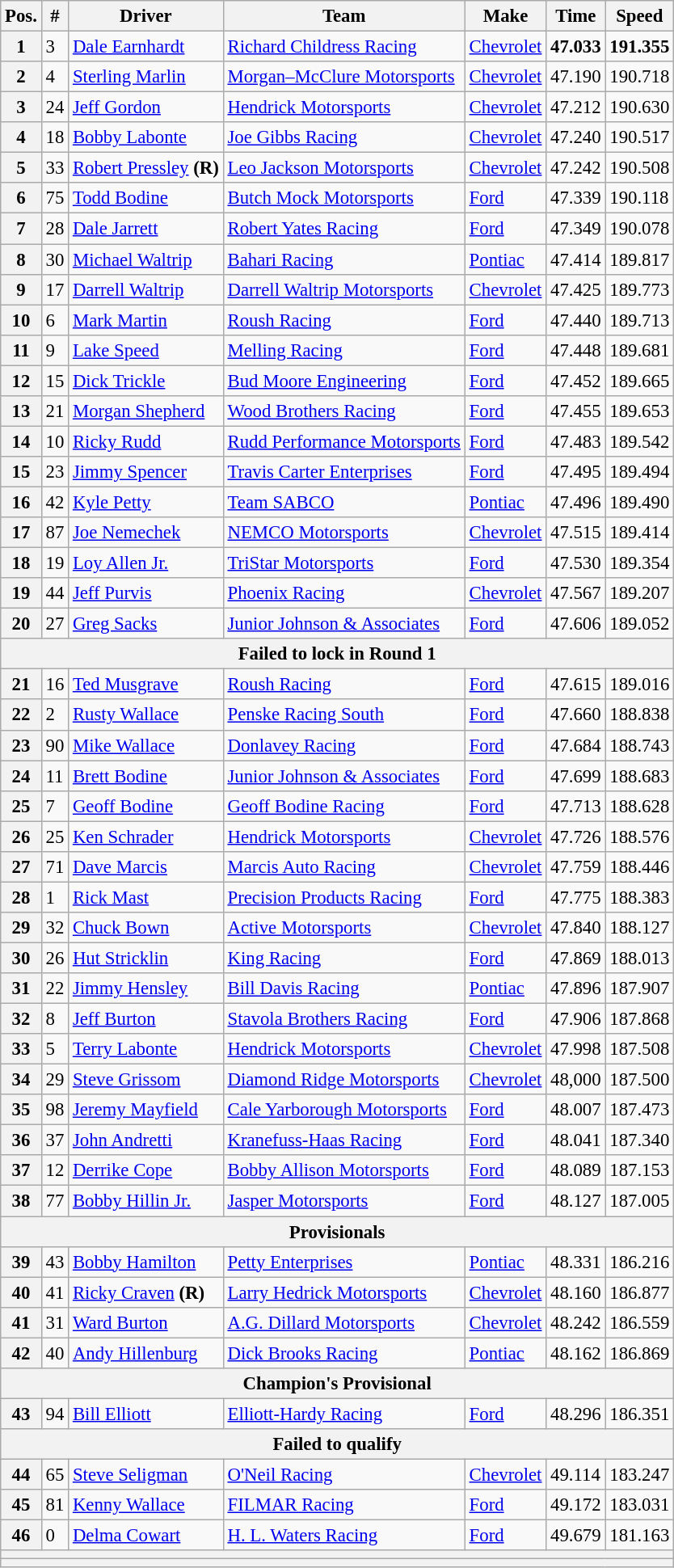<table class="wikitable" style="font-size:95%">
<tr>
<th>Pos.</th>
<th>#</th>
<th>Driver</th>
<th>Team</th>
<th>Make</th>
<th>Time</th>
<th>Speed</th>
</tr>
<tr>
<th>1</th>
<td>3</td>
<td><a href='#'>Dale Earnhardt</a></td>
<td><a href='#'>Richard Childress Racing</a></td>
<td><a href='#'>Chevrolet</a></td>
<td><strong>47.033</strong></td>
<td><strong>191.355</strong></td>
</tr>
<tr>
<th>2</th>
<td>4</td>
<td><a href='#'>Sterling Marlin</a></td>
<td><a href='#'>Morgan–McClure Motorsports</a></td>
<td><a href='#'>Chevrolet</a></td>
<td>47.190</td>
<td>190.718</td>
</tr>
<tr>
<th>3</th>
<td>24</td>
<td><a href='#'>Jeff Gordon</a></td>
<td><a href='#'>Hendrick Motorsports</a></td>
<td><a href='#'>Chevrolet</a></td>
<td>47.212</td>
<td>190.630</td>
</tr>
<tr>
<th>4</th>
<td>18</td>
<td><a href='#'>Bobby Labonte</a></td>
<td><a href='#'>Joe Gibbs Racing</a></td>
<td><a href='#'>Chevrolet</a></td>
<td>47.240</td>
<td>190.517</td>
</tr>
<tr>
<th>5</th>
<td>33</td>
<td><a href='#'>Robert Pressley</a> <strong>(R)</strong></td>
<td><a href='#'>Leo Jackson Motorsports</a></td>
<td><a href='#'>Chevrolet</a></td>
<td>47.242</td>
<td>190.508</td>
</tr>
<tr>
<th>6</th>
<td>75</td>
<td><a href='#'>Todd Bodine</a></td>
<td><a href='#'>Butch Mock Motorsports</a></td>
<td><a href='#'>Ford</a></td>
<td>47.339</td>
<td>190.118</td>
</tr>
<tr>
<th>7</th>
<td>28</td>
<td><a href='#'>Dale Jarrett</a></td>
<td><a href='#'>Robert Yates Racing</a></td>
<td><a href='#'>Ford</a></td>
<td>47.349</td>
<td>190.078</td>
</tr>
<tr>
<th>8</th>
<td>30</td>
<td><a href='#'>Michael Waltrip</a></td>
<td><a href='#'>Bahari Racing</a></td>
<td><a href='#'>Pontiac</a></td>
<td>47.414</td>
<td>189.817</td>
</tr>
<tr>
<th>9</th>
<td>17</td>
<td><a href='#'>Darrell Waltrip</a></td>
<td><a href='#'>Darrell Waltrip Motorsports</a></td>
<td><a href='#'>Chevrolet</a></td>
<td>47.425</td>
<td>189.773</td>
</tr>
<tr>
<th>10</th>
<td>6</td>
<td><a href='#'>Mark Martin</a></td>
<td><a href='#'>Roush Racing</a></td>
<td><a href='#'>Ford</a></td>
<td>47.440</td>
<td>189.713</td>
</tr>
<tr>
<th>11</th>
<td>9</td>
<td><a href='#'>Lake Speed</a></td>
<td><a href='#'>Melling Racing</a></td>
<td><a href='#'>Ford</a></td>
<td>47.448</td>
<td>189.681</td>
</tr>
<tr>
<th>12</th>
<td>15</td>
<td><a href='#'>Dick Trickle</a></td>
<td><a href='#'>Bud Moore Engineering</a></td>
<td><a href='#'>Ford</a></td>
<td>47.452</td>
<td>189.665</td>
</tr>
<tr>
<th>13</th>
<td>21</td>
<td><a href='#'>Morgan Shepherd</a></td>
<td><a href='#'>Wood Brothers Racing</a></td>
<td><a href='#'>Ford</a></td>
<td>47.455</td>
<td>189.653</td>
</tr>
<tr>
<th>14</th>
<td>10</td>
<td><a href='#'>Ricky Rudd</a></td>
<td><a href='#'>Rudd Performance Motorsports</a></td>
<td><a href='#'>Ford</a></td>
<td>47.483</td>
<td>189.542</td>
</tr>
<tr>
<th>15</th>
<td>23</td>
<td><a href='#'>Jimmy Spencer</a></td>
<td><a href='#'>Travis Carter Enterprises</a></td>
<td><a href='#'>Ford</a></td>
<td>47.495</td>
<td>189.494</td>
</tr>
<tr>
<th>16</th>
<td>42</td>
<td><a href='#'>Kyle Petty</a></td>
<td><a href='#'>Team SABCO</a></td>
<td><a href='#'>Pontiac</a></td>
<td>47.496</td>
<td>189.490</td>
</tr>
<tr>
<th>17</th>
<td>87</td>
<td><a href='#'>Joe Nemechek</a></td>
<td><a href='#'>NEMCO Motorsports</a></td>
<td><a href='#'>Chevrolet</a></td>
<td>47.515</td>
<td>189.414</td>
</tr>
<tr>
<th>18</th>
<td>19</td>
<td><a href='#'>Loy Allen Jr.</a></td>
<td><a href='#'>TriStar Motorsports</a></td>
<td><a href='#'>Ford</a></td>
<td>47.530</td>
<td>189.354</td>
</tr>
<tr>
<th>19</th>
<td>44</td>
<td><a href='#'>Jeff Purvis</a></td>
<td><a href='#'>Phoenix Racing</a></td>
<td><a href='#'>Chevrolet</a></td>
<td>47.567</td>
<td>189.207</td>
</tr>
<tr>
<th>20</th>
<td>27</td>
<td><a href='#'>Greg Sacks</a></td>
<td><a href='#'>Junior Johnson & Associates</a></td>
<td><a href='#'>Ford</a></td>
<td>47.606</td>
<td>189.052</td>
</tr>
<tr>
<th colspan="7">Failed to lock in Round 1</th>
</tr>
<tr>
<th>21</th>
<td>16</td>
<td><a href='#'>Ted Musgrave</a></td>
<td><a href='#'>Roush Racing</a></td>
<td><a href='#'>Ford</a></td>
<td>47.615</td>
<td>189.016</td>
</tr>
<tr>
<th>22</th>
<td>2</td>
<td><a href='#'>Rusty Wallace</a></td>
<td><a href='#'>Penske Racing South</a></td>
<td><a href='#'>Ford</a></td>
<td>47.660</td>
<td>188.838</td>
</tr>
<tr>
<th>23</th>
<td>90</td>
<td><a href='#'>Mike Wallace</a></td>
<td><a href='#'>Donlavey Racing</a></td>
<td><a href='#'>Ford</a></td>
<td>47.684</td>
<td>188.743</td>
</tr>
<tr>
<th>24</th>
<td>11</td>
<td><a href='#'>Brett Bodine</a></td>
<td><a href='#'>Junior Johnson & Associates</a></td>
<td><a href='#'>Ford</a></td>
<td>47.699</td>
<td>188.683</td>
</tr>
<tr>
<th>25</th>
<td>7</td>
<td><a href='#'>Geoff Bodine</a></td>
<td><a href='#'>Geoff Bodine Racing</a></td>
<td><a href='#'>Ford</a></td>
<td>47.713</td>
<td>188.628</td>
</tr>
<tr>
<th>26</th>
<td>25</td>
<td><a href='#'>Ken Schrader</a></td>
<td><a href='#'>Hendrick Motorsports</a></td>
<td><a href='#'>Chevrolet</a></td>
<td>47.726</td>
<td>188.576</td>
</tr>
<tr>
<th>27</th>
<td>71</td>
<td><a href='#'>Dave Marcis</a></td>
<td><a href='#'>Marcis Auto Racing</a></td>
<td><a href='#'>Chevrolet</a></td>
<td>47.759</td>
<td>188.446</td>
</tr>
<tr>
<th>28</th>
<td>1</td>
<td><a href='#'>Rick Mast</a></td>
<td><a href='#'>Precision Products Racing</a></td>
<td><a href='#'>Ford</a></td>
<td>47.775</td>
<td>188.383</td>
</tr>
<tr>
<th>29</th>
<td>32</td>
<td><a href='#'>Chuck Bown</a></td>
<td><a href='#'>Active Motorsports</a></td>
<td><a href='#'>Chevrolet</a></td>
<td>47.840</td>
<td>188.127</td>
</tr>
<tr>
<th>30</th>
<td>26</td>
<td><a href='#'>Hut Stricklin</a></td>
<td><a href='#'>King Racing</a></td>
<td><a href='#'>Ford</a></td>
<td>47.869</td>
<td>188.013</td>
</tr>
<tr>
<th>31</th>
<td>22</td>
<td><a href='#'>Jimmy Hensley</a></td>
<td><a href='#'>Bill Davis Racing</a></td>
<td><a href='#'>Pontiac</a></td>
<td>47.896</td>
<td>187.907</td>
</tr>
<tr>
<th>32</th>
<td>8</td>
<td><a href='#'>Jeff Burton</a></td>
<td><a href='#'>Stavola Brothers Racing</a></td>
<td><a href='#'>Ford</a></td>
<td>47.906</td>
<td>187.868</td>
</tr>
<tr>
<th>33</th>
<td>5</td>
<td><a href='#'>Terry Labonte</a></td>
<td><a href='#'>Hendrick Motorsports</a></td>
<td><a href='#'>Chevrolet</a></td>
<td>47.998</td>
<td>187.508</td>
</tr>
<tr>
<th>34</th>
<td>29</td>
<td><a href='#'>Steve Grissom</a></td>
<td><a href='#'>Diamond Ridge Motorsports</a></td>
<td><a href='#'>Chevrolet</a></td>
<td>48,000</td>
<td>187.500</td>
</tr>
<tr>
<th>35</th>
<td>98</td>
<td><a href='#'>Jeremy Mayfield</a></td>
<td><a href='#'>Cale Yarborough Motorsports</a></td>
<td><a href='#'>Ford</a></td>
<td>48.007</td>
<td>187.473</td>
</tr>
<tr>
<th>36</th>
<td>37</td>
<td><a href='#'>John Andretti</a></td>
<td><a href='#'>Kranefuss-Haas Racing</a></td>
<td><a href='#'>Ford</a></td>
<td>48.041</td>
<td>187.340</td>
</tr>
<tr>
<th>37</th>
<td>12</td>
<td><a href='#'>Derrike Cope</a></td>
<td><a href='#'>Bobby Allison Motorsports</a></td>
<td><a href='#'>Ford</a></td>
<td>48.089</td>
<td>187.153</td>
</tr>
<tr>
<th>38</th>
<td>77</td>
<td><a href='#'>Bobby Hillin Jr.</a></td>
<td><a href='#'>Jasper Motorsports</a></td>
<td><a href='#'>Ford</a></td>
<td>48.127</td>
<td>187.005</td>
</tr>
<tr>
<th colspan="7">Provisionals</th>
</tr>
<tr>
<th>39</th>
<td>43</td>
<td><a href='#'>Bobby Hamilton</a></td>
<td><a href='#'>Petty Enterprises</a></td>
<td><a href='#'>Pontiac</a></td>
<td>48.331</td>
<td>186.216</td>
</tr>
<tr>
<th>40</th>
<td>41</td>
<td><a href='#'>Ricky Craven</a> <strong>(R)</strong></td>
<td><a href='#'>Larry Hedrick Motorsports</a></td>
<td><a href='#'>Chevrolet</a></td>
<td>48.160</td>
<td>186.877</td>
</tr>
<tr>
<th>41</th>
<td>31</td>
<td><a href='#'>Ward Burton</a></td>
<td><a href='#'>A.G. Dillard Motorsports</a></td>
<td><a href='#'>Chevrolet</a></td>
<td>48.242</td>
<td>186.559</td>
</tr>
<tr>
<th>42</th>
<td>40</td>
<td><a href='#'>Andy Hillenburg</a></td>
<td><a href='#'>Dick Brooks Racing</a></td>
<td><a href='#'>Pontiac</a></td>
<td>48.162</td>
<td>186.869</td>
</tr>
<tr>
<th colspan="7">Champion's Provisional</th>
</tr>
<tr>
<th>43</th>
<td>94</td>
<td><a href='#'>Bill Elliott</a></td>
<td><a href='#'>Elliott-Hardy Racing</a></td>
<td><a href='#'>Ford</a></td>
<td>48.296</td>
<td>186.351</td>
</tr>
<tr>
<th colspan="7">Failed to qualify</th>
</tr>
<tr>
<th>44</th>
<td>65</td>
<td><a href='#'>Steve Seligman</a></td>
<td><a href='#'>O'Neil Racing</a></td>
<td><a href='#'>Chevrolet</a></td>
<td>49.114</td>
<td>183.247</td>
</tr>
<tr>
<th>45</th>
<td>81</td>
<td><a href='#'>Kenny Wallace</a></td>
<td><a href='#'>FILMAR Racing</a></td>
<td><a href='#'>Ford</a></td>
<td>49.172</td>
<td>183.031</td>
</tr>
<tr>
<th>46</th>
<td>0</td>
<td><a href='#'>Delma Cowart</a></td>
<td><a href='#'>H. L. Waters Racing</a></td>
<td><a href='#'>Ford</a></td>
<td>49.679</td>
<td>181.163</td>
</tr>
<tr>
<th colspan="7"></th>
</tr>
<tr>
<th colspan="7"></th>
</tr>
</table>
